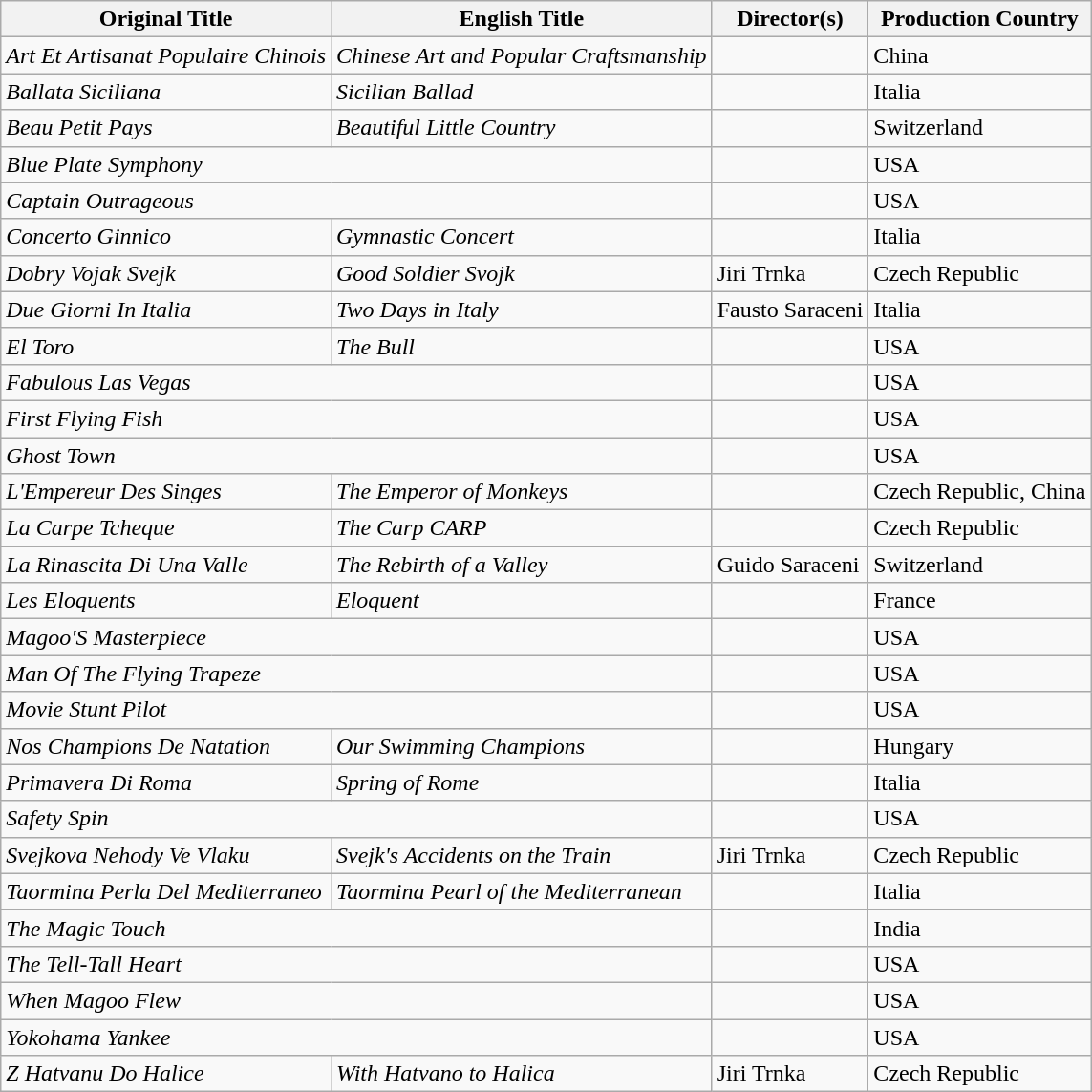<table class="wikitable sortable">
<tr>
<th>Original Title</th>
<th>English Title</th>
<th>Director(s)</th>
<th>Production Country</th>
</tr>
<tr>
<td><em>Art Et Artisanat Populaire Chinois</em></td>
<td><em>Chinese Art and Popular Craftsmanship</em></td>
<td></td>
<td>China</td>
</tr>
<tr>
<td><em>Ballata Siciliana</em></td>
<td><em>Sicilian Ballad</em></td>
<td></td>
<td>Italia</td>
</tr>
<tr>
<td><em>Beau Petit Pays</em></td>
<td><em>Beautiful Little Country</em></td>
<td></td>
<td>Switzerland</td>
</tr>
<tr>
<td colspan="2"><em>Blue Plate Symphony</em></td>
<td></td>
<td>USA</td>
</tr>
<tr>
<td colspan="2"><em>Captain Outrageous</em></td>
<td></td>
<td>USA</td>
</tr>
<tr>
<td><em>Concerto Ginnico</em></td>
<td><em>Gymnastic Concert</em></td>
<td></td>
<td>Italia</td>
</tr>
<tr>
<td><em>Dobry Vojak Svejk</em></td>
<td><em>Good Soldier Svojk</em></td>
<td>Jiri Trnka</td>
<td>Czech Republic</td>
</tr>
<tr>
<td><em>Due Giorni In Italia</em></td>
<td><em>Two Days in Italy</em></td>
<td>Fausto Saraceni</td>
<td>Italia</td>
</tr>
<tr>
<td><em>El Toro</em></td>
<td><em>The Bull</em></td>
<td></td>
<td>USA</td>
</tr>
<tr>
<td colspan="2"><em>Fabulous Las Vegas</em></td>
<td></td>
<td>USA</td>
</tr>
<tr>
<td colspan="2"><em>First Flying Fish</em></td>
<td></td>
<td>USA</td>
</tr>
<tr>
<td colspan="2"><em>Ghost Town</em></td>
<td></td>
<td>USA</td>
</tr>
<tr>
<td><em>L'Empereur Des Singes</em></td>
<td><em>The Emperor of Monkeys</em></td>
<td></td>
<td>Czech Republic, China</td>
</tr>
<tr>
<td><em>La Carpe Tcheque</em></td>
<td><em>The Carp CARP</em></td>
<td></td>
<td>Czech Republic</td>
</tr>
<tr>
<td><em>La Rinascita Di Una Valle</em></td>
<td><em>The Rebirth of a Valley</em></td>
<td>Guido Saraceni</td>
<td>Switzerland</td>
</tr>
<tr>
<td><em>Les Eloquents</em></td>
<td><em>Eloquent</em></td>
<td></td>
<td>France</td>
</tr>
<tr>
<td colspan="2"><em>Magoo'S Masterpiece</em></td>
<td></td>
<td>USA</td>
</tr>
<tr>
<td colspan="2"><em>Man Of The Flying Trapeze</em></td>
<td></td>
<td>USA</td>
</tr>
<tr>
<td colspan="2"><em>Movie Stunt Pilot</em></td>
<td></td>
<td>USA</td>
</tr>
<tr>
<td><em>Nos Champions De Natation</em></td>
<td><em>Our Swimming Champions</em></td>
<td></td>
<td>Hungary</td>
</tr>
<tr>
<td><em>Primavera Di Roma</em></td>
<td><em>Spring of Rome</em></td>
<td></td>
<td>Italia</td>
</tr>
<tr>
<td colspan="2"><em>Safety Spin</em></td>
<td></td>
<td>USA</td>
</tr>
<tr>
<td><em>Svejkova Nehody Ve Vlaku</em></td>
<td><em>Svejk's Accidents on the Train</em></td>
<td>Jiri Trnka</td>
<td>Czech Republic</td>
</tr>
<tr>
<td><em>Taormina Perla Del Mediterraneo</em></td>
<td><em>Taormina Pearl of the Mediterranean</em></td>
<td></td>
<td>Italia</td>
</tr>
<tr>
<td colspan="2"><em>The Magic Touch</em></td>
<td></td>
<td>India</td>
</tr>
<tr>
<td colspan="2"><em>The Tell-Tall Heart</em></td>
<td></td>
<td>USA</td>
</tr>
<tr>
<td colspan="2"><em>When Magoo Flew</em></td>
<td></td>
<td>USA</td>
</tr>
<tr>
<td colspan="2"><em>Yokohama Yankee</em></td>
<td></td>
<td>USA</td>
</tr>
<tr>
<td><em>Z Hatvanu Do Halice</em></td>
<td><em>With Hatvano to Halica</em></td>
<td>Jiri Trnka</td>
<td>Czech Republic</td>
</tr>
</table>
